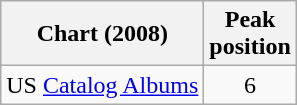<table class="wikitable" border="1">
<tr>
<th scope="col">Chart (2008)</th>
<th scope="col">Peak<br>position</th>
</tr>
<tr>
<td>US <a href='#'>Catalog Albums</a></td>
<td style="text-align:center;">6</td>
</tr>
</table>
